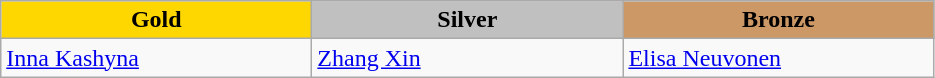<table class="wikitable" style="text-align:left">
<tr align="center">
<td width=200 bgcolor=gold><strong>Gold</strong></td>
<td width=200 bgcolor=silver><strong>Silver</strong></td>
<td width=200 bgcolor=CC9966><strong>Bronze</strong></td>
</tr>
<tr>
<td><a href='#'>Inna Kashyna</a><br><em></em></td>
<td><a href='#'>Zhang Xin</a><br><em></em></td>
<td><a href='#'>Elisa Neuvonen</a><br><em></em></td>
</tr>
</table>
